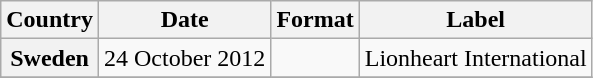<table class="wikitable plainrowheaders">
<tr>
<th scope="col">Country</th>
<th scope="col">Date</th>
<th scope="col">Format</th>
<th scope="col">Label</th>
</tr>
<tr>
<th scope="row">Sweden</th>
<td>24 October 2012</td>
<td></td>
<td>Lionheart International</td>
</tr>
<tr>
</tr>
</table>
